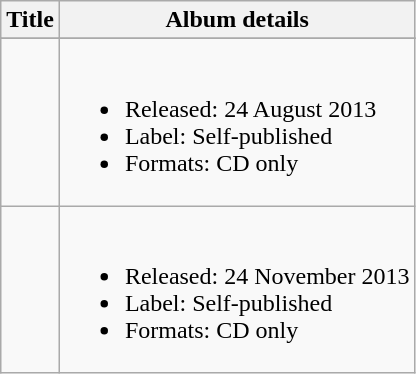<table class="wikitable plainrowheaders">
<tr>
<th scope="col">Title</th>
<th scope="col">Album details</th>
</tr>
<tr>
</tr>
<tr>
<td></td>
<td><br><ul><li>Released: 24 August 2013</li><li>Label: Self-published</li><li>Formats: CD only</li></ul></td>
</tr>
<tr>
<td></td>
<td><br><ul><li>Released: 24 November 2013</li><li>Label: Self-published</li><li>Formats: CD only</li></ul></td>
</tr>
</table>
